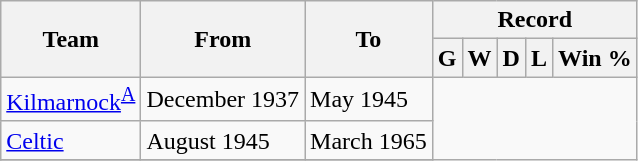<table class="wikitable" border="1">
<tr>
<th rowspan="2">Team</th>
<th rowspan="2">From</th>
<th rowspan="2">To</th>
<th colspan="5">Record</th>
</tr>
<tr>
<th>G</th>
<th>W</th>
<th>D</th>
<th>L</th>
<th>Win %</th>
</tr>
<tr>
<td align="left"><a href='#'>Kilmarnock</a><sup><a href='#'>A</a></sup></td>
<td align="left">December 1937</td>
<td align="left">May 1945<br></td>
</tr>
<tr>
<td align=left><a href='#'>Celtic</a></td>
<td align=left>August 1945</td>
<td align=left>March 1965<br></td>
</tr>
<tr>
</tr>
</table>
